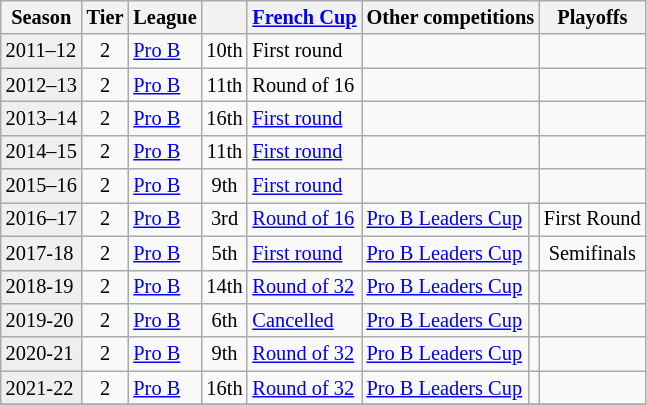<table class="wikitable" style="font-size:85%;">
<tr>
<th>Season</th>
<th>Tier</th>
<th>League</th>
<th></th>
<th><a href='#'>French Cup</a></th>
<th colspan=2>Other competitions</th>
<th colspan=3>Playoffs</th>
</tr>
<tr>
<td style="background:#efefef;">2011–12</td>
<td align="center">2</td>
<td><a href='#'>Pro B</a></td>
<td align="center">10th</td>
<td>First round</td>
<td colspan=2></td>
<td colspan=3></td>
</tr>
<tr>
<td style="background:#efefef;">2012–13</td>
<td align="center">2</td>
<td><a href='#'>Pro B</a></td>
<td align="center">11th</td>
<td>Round of 16</td>
<td colspan=2></td>
<td colspan=3></td>
</tr>
<tr>
<td style="background:#efefef;">2013–14</td>
<td align="center">2</td>
<td><a href='#'>Pro B</a></td>
<td align="center">16th</td>
<td><a href='#'>First round</a></td>
<td colspan=2></td>
<td colspan=3></td>
</tr>
<tr>
<td style="background:#efefef;">2014–15</td>
<td align="center">2</td>
<td><a href='#'>Pro B</a></td>
<td align="center">11th</td>
<td><a href='#'>First round</a></td>
<td colspan=2></td>
<td colspan=3></td>
</tr>
<tr>
<td style="background:#efefef;">2015–16</td>
<td align="center">2</td>
<td><a href='#'>Pro B</a></td>
<td align="center">9th</td>
<td><a href='#'>First round</a></td>
<td colspan=2></td>
<td colspan=3></td>
</tr>
<tr>
<td style="background:#efefef;">2016–17</td>
<td align="center">2</td>
<td><a href='#'>Pro B</a></td>
<td align="center">3rd</td>
<td><a href='#'>Round of 16</a></td>
<td><a href='#'>Pro B Leaders Cup</a></td>
<td></td>
<td align="center">First Round</td>
</tr>
<tr>
<td style="background:#efefef;">2017-18</td>
<td align="center">2</td>
<td><a href='#'>Pro B</a></td>
<td align="center">5th</td>
<td><a href='#'>First round</a></td>
<td><a href='#'>Pro B Leaders Cup</a></td>
<td></td>
<td align="center">Semifinals</td>
</tr>
<tr>
<td style="background:#efefef;">2018-19</td>
<td align="center">2</td>
<td><a href='#'>Pro B</a></td>
<td align="center">14th</td>
<td><a href='#'>Round of 32</a></td>
<td><a href='#'>Pro B Leaders Cup</a></td>
<td></td>
<td align="center"></td>
</tr>
<tr>
<td style="background:#efefef;">2019-20</td>
<td align="center">2</td>
<td><a href='#'>Pro B</a></td>
<td align="center">6th</td>
<td><a href='#'>Cancelled</a></td>
<td><a href='#'>Pro B Leaders Cup</a></td>
<td></td>
<td align="center"></td>
</tr>
<tr>
<td style="background:#efefef;">2020-21</td>
<td align="center">2</td>
<td><a href='#'>Pro B</a></td>
<td align="center">9th</td>
<td><a href='#'>Round of 32</a></td>
<td><a href='#'>Pro B Leaders Cup</a></td>
<td></td>
<td align="center"></td>
</tr>
<tr>
<td style="background:#efefef;">2021-22</td>
<td align="center">2</td>
<td><a href='#'>Pro B</a></td>
<td align="center">16th</td>
<td><a href='#'>Round of 32</a></td>
<td><a href='#'>Pro B Leaders Cup</a></td>
<td></td>
<td align="center"></td>
</tr>
<tr>
</tr>
</table>
